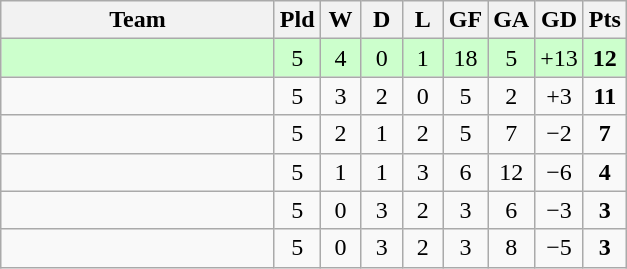<table class="wikitable" style="text-align:center;">
<tr>
<th width=175>Team</th>
<th width=20 abbr="Played">Pld</th>
<th width=20 abbr="Won">W</th>
<th width=20 abbr="Drawn">D</th>
<th width=20 abbr="Lost">L</th>
<th width=20 abbr="Goals for">GF</th>
<th width=20 abbr="Goals against">GA</th>
<th width=20 abbr="Goal difference">GD</th>
<th width=20 abbr="Points">Pts</th>
</tr>
<tr bgcolor=#ccffcc>
<td align=left></td>
<td>5</td>
<td>4</td>
<td>0</td>
<td>1</td>
<td>18</td>
<td>5</td>
<td>+13</td>
<td><strong>12</strong></td>
</tr>
<tr>
<td align=left></td>
<td>5</td>
<td>3</td>
<td>2</td>
<td>0</td>
<td>5</td>
<td>2</td>
<td>+3</td>
<td><strong>11</strong></td>
</tr>
<tr>
<td align=left></td>
<td>5</td>
<td>2</td>
<td>1</td>
<td>2</td>
<td>5</td>
<td>7</td>
<td>−2</td>
<td><strong>7</strong></td>
</tr>
<tr>
<td align=left></td>
<td>5</td>
<td>1</td>
<td>1</td>
<td>3</td>
<td>6</td>
<td>12</td>
<td>−6</td>
<td><strong>4</strong></td>
</tr>
<tr>
<td align=left></td>
<td>5</td>
<td>0</td>
<td>3</td>
<td>2</td>
<td>3</td>
<td>6</td>
<td>−3</td>
<td><strong>3</strong></td>
</tr>
<tr>
<td align=left></td>
<td>5</td>
<td>0</td>
<td>3</td>
<td>2</td>
<td>3</td>
<td>8</td>
<td>−5</td>
<td><strong>3</strong></td>
</tr>
</table>
